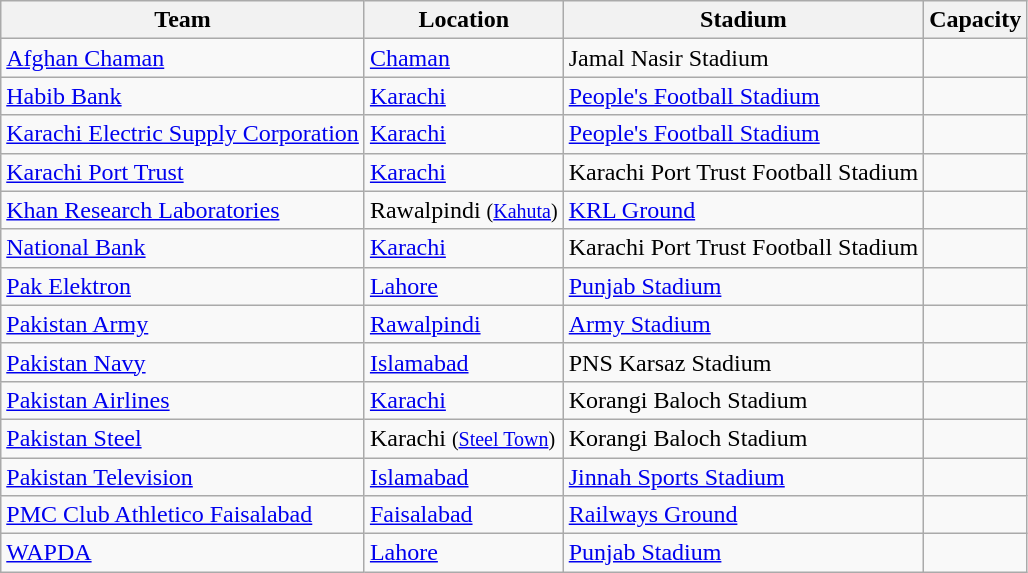<table class="wikitable sortable" style="text-align: left;">
<tr>
<th>Team</th>
<th>Location</th>
<th>Stadium</th>
<th>Capacity</th>
</tr>
<tr>
<td><a href='#'>Afghan Chaman</a></td>
<td><a href='#'>Chaman</a></td>
<td>Jamal Nasir Stadium</td>
<td align=center></td>
</tr>
<tr>
<td><a href='#'>Habib Bank</a></td>
<td><a href='#'>Karachi</a></td>
<td><a href='#'>People's Football Stadium</a></td>
<td align=center></td>
</tr>
<tr>
<td><a href='#'>Karachi Electric Supply Corporation</a></td>
<td><a href='#'>Karachi</a></td>
<td><a href='#'>People's Football Stadium</a></td>
<td align=center></td>
</tr>
<tr>
<td><a href='#'>Karachi Port Trust</a></td>
<td><a href='#'>Karachi</a></td>
<td>Karachi Port Trust Football Stadium</td>
<td align=center></td>
</tr>
<tr>
<td><a href='#'>Khan Research Laboratories</a></td>
<td>Rawalpindi <small>(<a href='#'>Kahuta</a>)</small></td>
<td><a href='#'>KRL Ground</a></td>
<td align=center></td>
</tr>
<tr>
<td><a href='#'>National Bank</a></td>
<td><a href='#'>Karachi</a></td>
<td>Karachi Port Trust Football Stadium</td>
<td align=center></td>
</tr>
<tr>
<td><a href='#'>Pak Elektron</a></td>
<td><a href='#'>Lahore</a></td>
<td><a href='#'>Punjab Stadium</a></td>
<td align=center></td>
</tr>
<tr>
<td><a href='#'>Pakistan Army</a></td>
<td><a href='#'>Rawalpindi</a></td>
<td><a href='#'>Army Stadium</a></td>
<td align=center></td>
</tr>
<tr>
<td><a href='#'>Pakistan Navy</a></td>
<td><a href='#'>Islamabad</a></td>
<td>PNS Karsaz Stadium</td>
<td align=center></td>
</tr>
<tr>
<td><a href='#'>Pakistan Airlines</a></td>
<td><a href='#'>Karachi</a></td>
<td>Korangi Baloch Stadium</td>
<td align=center></td>
</tr>
<tr>
<td><a href='#'>Pakistan Steel</a></td>
<td>Karachi <small>(<a href='#'>Steel Town</a>)</small></td>
<td>Korangi Baloch Stadium</td>
<td align=center></td>
</tr>
<tr>
<td><a href='#'>Pakistan Television</a></td>
<td><a href='#'>Islamabad</a></td>
<td><a href='#'>Jinnah Sports Stadium</a></td>
<td align=center></td>
</tr>
<tr>
<td><a href='#'>PMC Club Athletico Faisalabad</a></td>
<td><a href='#'>Faisalabad</a></td>
<td><a href='#'>Railways Ground</a></td>
<td align=center></td>
</tr>
<tr>
<td><a href='#'>WAPDA</a></td>
<td><a href='#'>Lahore</a></td>
<td><a href='#'>Punjab Stadium</a></td>
<td align=center></td>
</tr>
</table>
